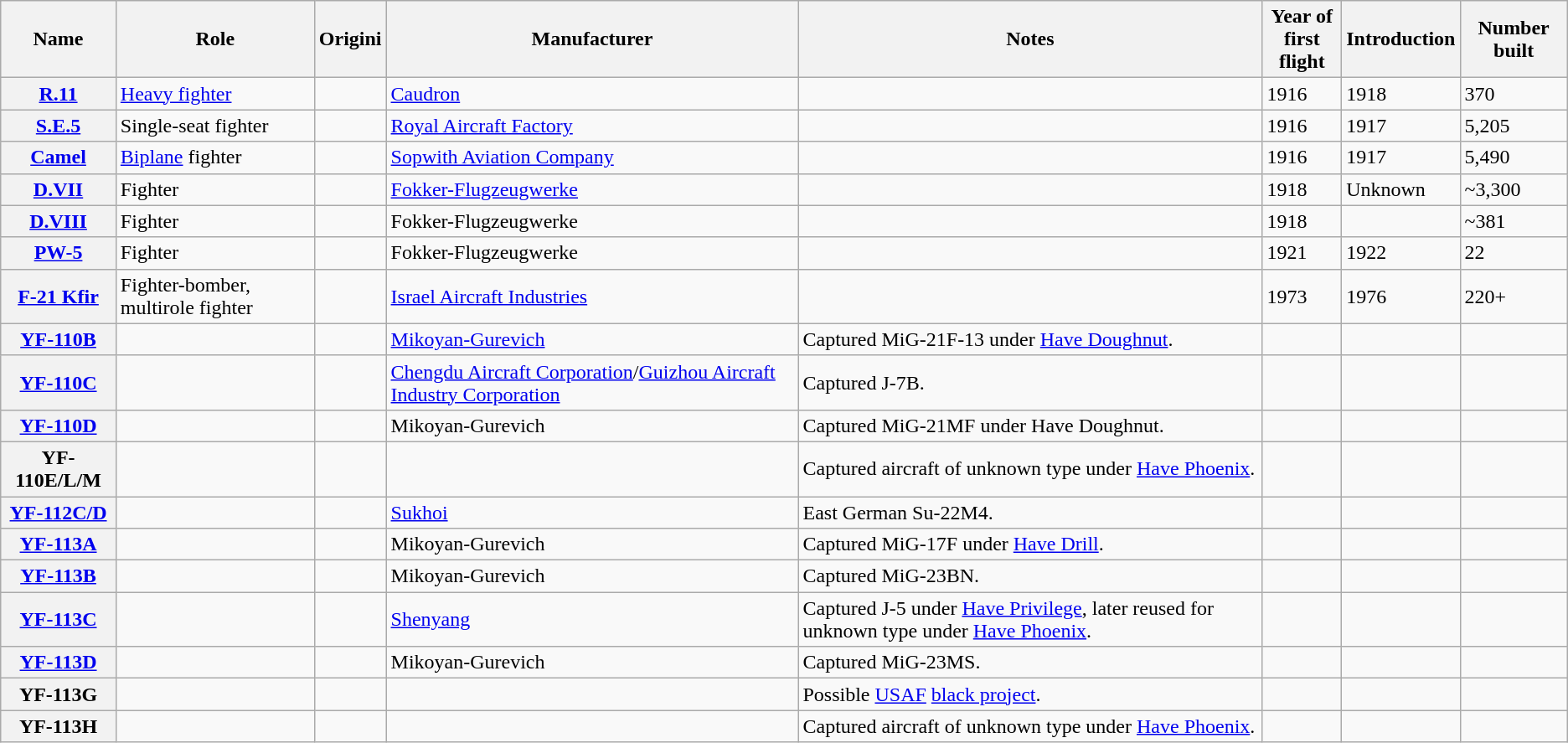<table class="wikitable sortable">
<tr>
<th>Name</th>
<th>Role</th>
<th>Origini</th>
<th>Manufacturer</th>
<th>Notes</th>
<th>Year of<br>first flight</th>
<th>Introduction</th>
<th>Number built</th>
</tr>
<tr>
<th><a href='#'>R.11</a></th>
<td><a href='#'>Heavy fighter</a></td>
<td></td>
<td><a href='#'>Caudron</a></td>
<td></td>
<td>1916</td>
<td>1918</td>
<td>370</td>
</tr>
<tr>
<th><a href='#'>S.E.5</a></th>
<td>Single-seat fighter</td>
<td></td>
<td><a href='#'>Royal Aircraft Factory</a></td>
<td></td>
<td>1916</td>
<td>1917</td>
<td>5,205</td>
</tr>
<tr>
<th><a href='#'>Camel</a></th>
<td><a href='#'>Biplane</a> fighter</td>
<td></td>
<td><a href='#'>Sopwith Aviation Company</a></td>
<td></td>
<td>1916</td>
<td>1917</td>
<td>5,490</td>
</tr>
<tr>
<th><a href='#'>D.VII</a></th>
<td>Fighter</td>
<td></td>
<td><a href='#'>Fokker-Flugzeugwerke</a></td>
<td></td>
<td>1918</td>
<td>Unknown</td>
<td>~3,300</td>
</tr>
<tr>
<th><a href='#'>D.VIII</a></th>
<td>Fighter</td>
<td></td>
<td>Fokker-Flugzeugwerke</td>
<td></td>
<td>1918</td>
<td></td>
<td>~381</td>
</tr>
<tr>
<th><a href='#'>PW-5</a></th>
<td>Fighter</td>
<td></td>
<td>Fokker-Flugzeugwerke</td>
<td></td>
<td>1921</td>
<td>1922</td>
<td>22</td>
</tr>
<tr>
<th><a href='#'>F-21 Kfir</a></th>
<td>Fighter-bomber, multirole fighter</td>
<td></td>
<td><a href='#'>Israel Aircraft Industries</a></td>
<td></td>
<td>1973</td>
<td>1976</td>
<td>220+</td>
</tr>
<tr>
<th><a href='#'>YF-110B</a></th>
<td></td>
<td></td>
<td><a href='#'>Mikoyan-Gurevich</a></td>
<td>Captured MiG-21F-13 under <a href='#'>Have Doughnut</a>.</td>
<td></td>
<td></td>
<td></td>
</tr>
<tr>
<th><a href='#'>YF-110C</a></th>
<td></td>
<td></td>
<td><a href='#'>Chengdu Aircraft Corporation</a>/<a href='#'>Guizhou Aircraft Industry Corporation</a></td>
<td>Captured J-7B.</td>
<td></td>
<td></td>
<td></td>
</tr>
<tr>
<th><a href='#'>YF-110D</a></th>
<td></td>
<td></td>
<td>Mikoyan-Gurevich</td>
<td>Captured MiG-21MF under Have Doughnut.</td>
<td></td>
<td></td>
<td></td>
</tr>
<tr>
<th>YF-110E/L/M</th>
<td></td>
<td></td>
<td></td>
<td>Captured aircraft of unknown type under <a href='#'>Have Phoenix</a>.</td>
<td></td>
<td></td>
<td></td>
</tr>
<tr>
<th><a href='#'>YF-112C/D</a></th>
<td></td>
<td></td>
<td><a href='#'>Sukhoi</a></td>
<td>East German Su-22M4.</td>
<td></td>
<td></td>
<td></td>
</tr>
<tr>
<th><a href='#'>YF-113A</a></th>
<td></td>
<td></td>
<td>Mikoyan-Gurevich</td>
<td>Captured MiG-17F under <a href='#'>Have Drill</a>.</td>
<td></td>
<td></td>
<td></td>
</tr>
<tr>
<th><a href='#'>YF-113B</a></th>
<td></td>
<td></td>
<td>Mikoyan-Gurevich</td>
<td>Captured MiG-23BN.</td>
<td></td>
<td></td>
<td></td>
</tr>
<tr>
<th><a href='#'>YF-113C</a></th>
<td></td>
<td></td>
<td><a href='#'>Shenyang</a></td>
<td>Captured J-5 under <a href='#'>Have Privilege</a>, later reused for unknown type under <a href='#'>Have Phoenix</a>.</td>
<td></td>
<td></td>
<td></td>
</tr>
<tr>
<th><a href='#'>YF-113D</a></th>
<td></td>
<td></td>
<td>Mikoyan-Gurevich</td>
<td>Captured MiG-23MS.</td>
<td></td>
<td></td>
<td></td>
</tr>
<tr>
<th>YF-113G</th>
<td></td>
<td></td>
<td></td>
<td>Possible <a href='#'>USAF</a> <a href='#'>black project</a>.</td>
<td></td>
<td></td>
<td></td>
</tr>
<tr>
<th>YF-113H</th>
<td></td>
<td></td>
<td></td>
<td>Captured aircraft of unknown type under <a href='#'>Have Phoenix</a>.</td>
<td></td>
<td></td>
<td></td>
</tr>
</table>
